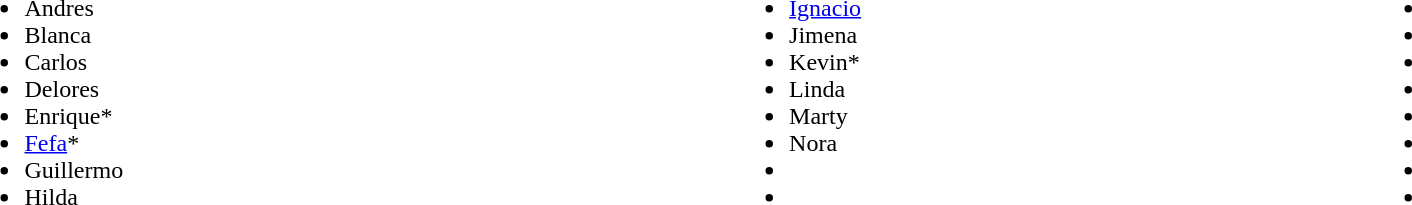<table width="90%">
<tr>
<td><br><ul><li>Andres</li><li>Blanca</li><li>Carlos</li><li>Delores</li><li>Enrique*</li><li><a href='#'>Fefa</a>*</li><li>Guillermo</li><li>Hilda</li></ul></td>
<td><br><ul><li><a href='#'>Ignacio</a></li><li>Jimena</li><li>Kevin*</li><li>Linda</li><li>Marty</li><li>Nora</li><li></li><li></li></ul></td>
<td><br><ul><li></li><li></li><li></li><li></li><li></li><li></li><li></li><li></li></ul></td>
</tr>
</table>
